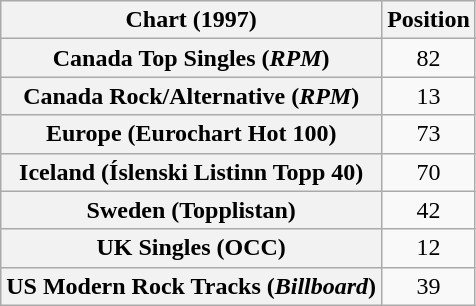<table class="wikitable sortable plainrowheaders">
<tr>
<th>Chart (1997)</th>
<th>Position</th>
</tr>
<tr>
<th scope="row">Canada Top Singles (<em>RPM</em>)</th>
<td align="center">82</td>
</tr>
<tr>
<th scope="row">Canada Rock/Alternative (<em>RPM</em>)</th>
<td align="center">13</td>
</tr>
<tr>
<th scope="row">Europe (Eurochart Hot 100)</th>
<td align="center">73</td>
</tr>
<tr>
<th scope="row">Iceland (Íslenski Listinn Topp 40)</th>
<td align="center">70</td>
</tr>
<tr>
<th scope="row">Sweden (Topplistan)</th>
<td align="center">42</td>
</tr>
<tr>
<th scope="row">UK Singles (OCC)</th>
<td align="center">12</td>
</tr>
<tr>
<th scope="row">US Modern Rock Tracks (<em>Billboard</em>)</th>
<td align="center">39</td>
</tr>
</table>
